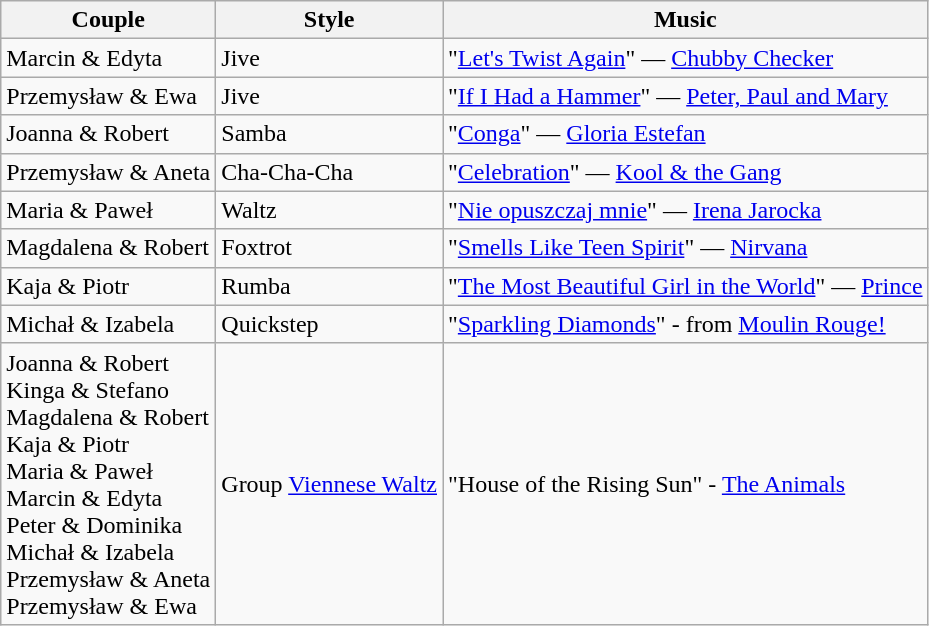<table class="wikitable sortable" border="1">
<tr>
<th>Couple</th>
<th>Style</th>
<th>Music</th>
</tr>
<tr>
<td>Marcin & Edyta</td>
<td>Jive</td>
<td>"<a href='#'>Let's Twist Again</a>" — <a href='#'>Chubby Checker</a></td>
</tr>
<tr>
<td>Przemysław & Ewa</td>
<td>Jive</td>
<td>"<a href='#'>If I Had a Hammer</a>" — <a href='#'>Peter, Paul and Mary</a></td>
</tr>
<tr>
<td>Joanna & Robert</td>
<td>Samba</td>
<td>"<a href='#'>Conga</a>" — <a href='#'>Gloria Estefan</a></td>
</tr>
<tr>
<td>Przemysław & Aneta</td>
<td>Cha-Cha-Cha</td>
<td>"<a href='#'>Celebration</a>" — <a href='#'>Kool & the Gang</a></td>
</tr>
<tr>
<td>Maria & Paweł</td>
<td>Waltz</td>
<td>"<a href='#'>Nie opuszczaj mnie</a>" — <a href='#'>Irena Jarocka</a></td>
</tr>
<tr>
<td>Magdalena & Robert</td>
<td>Foxtrot</td>
<td>"<a href='#'>Smells Like Teen Spirit</a>" — <a href='#'>Nirvana</a></td>
</tr>
<tr>
<td>Kaja & Piotr</td>
<td>Rumba</td>
<td>"<a href='#'>The Most Beautiful Girl in the World</a>" — <a href='#'>Prince</a></td>
</tr>
<tr>
<td>Michał & Izabela</td>
<td>Quickstep</td>
<td>"<a href='#'>Sparkling Diamonds</a>" - from <a href='#'>Moulin Rouge!</a></td>
</tr>
<tr>
<td>Joanna & Robert <br> Kinga & Stefano <br> Magdalena & Robert <br> Kaja & Piotr <br> Maria & Paweł <br> Marcin & Edyta <br> Peter & Dominika <br> Michał & Izabela <br> Przemysław & Aneta <br> Przemysław & Ewa</td>
<td>Group <a href='#'>Viennese Waltz</a></td>
<td>"House of the Rising Sun" - <a href='#'>The Animals</a></td>
</tr>
</table>
